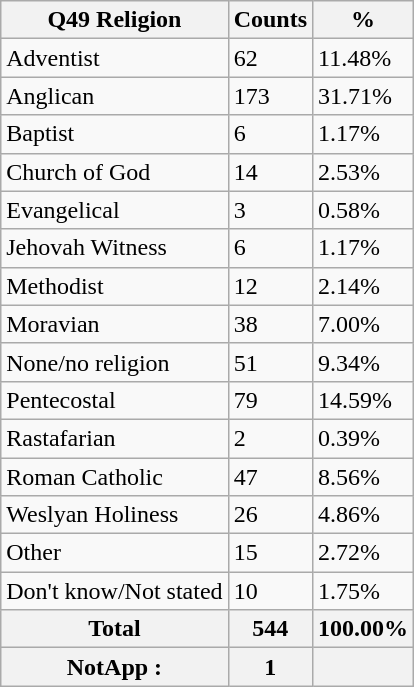<table class="wikitable sortable">
<tr>
<th>Q49 Religion</th>
<th>Counts</th>
<th>%</th>
</tr>
<tr>
<td>Adventist</td>
<td>62</td>
<td>11.48%</td>
</tr>
<tr>
<td>Anglican</td>
<td>173</td>
<td>31.71%</td>
</tr>
<tr>
<td>Baptist</td>
<td>6</td>
<td>1.17%</td>
</tr>
<tr>
<td>Church of God</td>
<td>14</td>
<td>2.53%</td>
</tr>
<tr>
<td>Evangelical</td>
<td>3</td>
<td>0.58%</td>
</tr>
<tr>
<td>Jehovah Witness</td>
<td>6</td>
<td>1.17%</td>
</tr>
<tr>
<td>Methodist</td>
<td>12</td>
<td>2.14%</td>
</tr>
<tr>
<td>Moravian</td>
<td>38</td>
<td>7.00%</td>
</tr>
<tr>
<td>None/no religion</td>
<td>51</td>
<td>9.34%</td>
</tr>
<tr>
<td>Pentecostal</td>
<td>79</td>
<td>14.59%</td>
</tr>
<tr>
<td>Rastafarian</td>
<td>2</td>
<td>0.39%</td>
</tr>
<tr>
<td>Roman Catholic</td>
<td>47</td>
<td>8.56%</td>
</tr>
<tr>
<td>Weslyan Holiness</td>
<td>26</td>
<td>4.86%</td>
</tr>
<tr>
<td>Other</td>
<td>15</td>
<td>2.72%</td>
</tr>
<tr>
<td>Don't know/Not stated</td>
<td>10</td>
<td>1.75%</td>
</tr>
<tr>
<th>Total</th>
<th>544</th>
<th>100.00%</th>
</tr>
<tr>
<th>NotApp :</th>
<th>1</th>
<th></th>
</tr>
</table>
